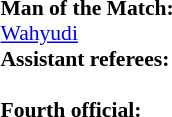<table width=100% style="font-size: 90%">
<tr>
<td><br><strong>Man of the Match:</strong>
<br><a href='#'>Wahyudi</a><br><strong>Assistant referees:</strong><br><br><strong>Fourth official:</strong>
<br></td>
</tr>
</table>
